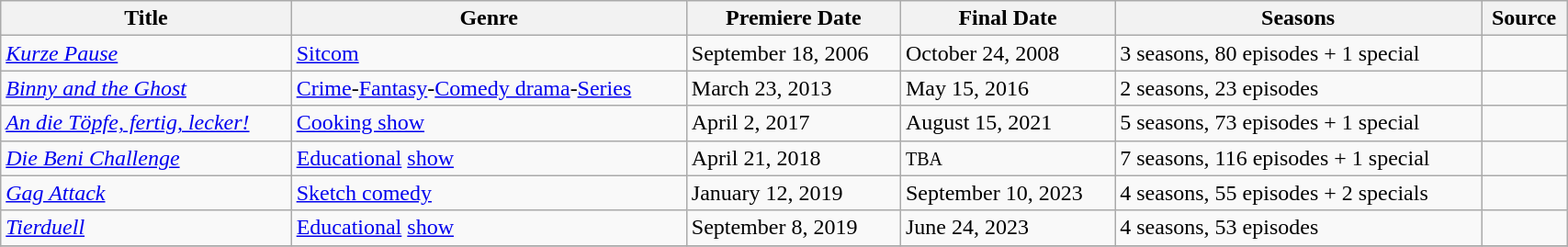<table class="wikitable sortable plainrowheaders" style="width:90%;">
<tr>
<th scope="col">Title</th>
<th scope="col">Genre</th>
<th scope="col">Premiere Date</th>
<th scope="col">Final Date</th>
<th scope="col">Seasons</th>
<th scope="col">Source</th>
</tr>
<tr>
<td><em><a href='#'>Kurze Pause</a></em></td>
<td><a href='#'>Sitcom</a></td>
<td>September 18, 2006</td>
<td>October 24, 2008</td>
<td>3 seasons, 80 episodes + 1 special</td>
<td></td>
</tr>
<tr>
<td><em><a href='#'>Binny and the Ghost</a></em></td>
<td><a href='#'>Crime</a>-<a href='#'>Fantasy</a>-<a href='#'>Comedy drama</a>-<a href='#'>Series</a></td>
<td>March 23, 2013</td>
<td>May 15, 2016</td>
<td>2 seasons, 23 episodes</td>
<td></td>
</tr>
<tr>
<td><em><a href='#'>An die Töpfe, fertig, lecker!</a></em></td>
<td><a href='#'>Cooking show</a></td>
<td>April 2, 2017</td>
<td>August 15, 2021</td>
<td>5 seasons, 73 episodes + 1 special</td>
<td></td>
</tr>
<tr>
<td><em><a href='#'>Die Beni Challenge</a></em></td>
<td><a href='#'>Educational</a> <a href='#'>show</a></td>
<td>April 21, 2018</td>
<td><span><small>TBA</small></span></td>
<td>7 seasons, 116 episodes + 1 special</td>
<td></td>
</tr>
<tr>
<td><em><a href='#'>Gag Attack</a></em></td>
<td><a href='#'>Sketch comedy</a></td>
<td>January 12, 2019</td>
<td>September 10, 2023</td>
<td>4 seasons, 55 episodes + 2 specials</td>
<td></td>
</tr>
<tr>
<td><em><a href='#'>Tierduell</a></em></td>
<td><a href='#'>Educational</a> <a href='#'>show</a></td>
<td>September 8, 2019</td>
<td>June 24, 2023</td>
<td>4 seasons, 53 episodes</td>
<td></td>
</tr>
<tr>
</tr>
</table>
